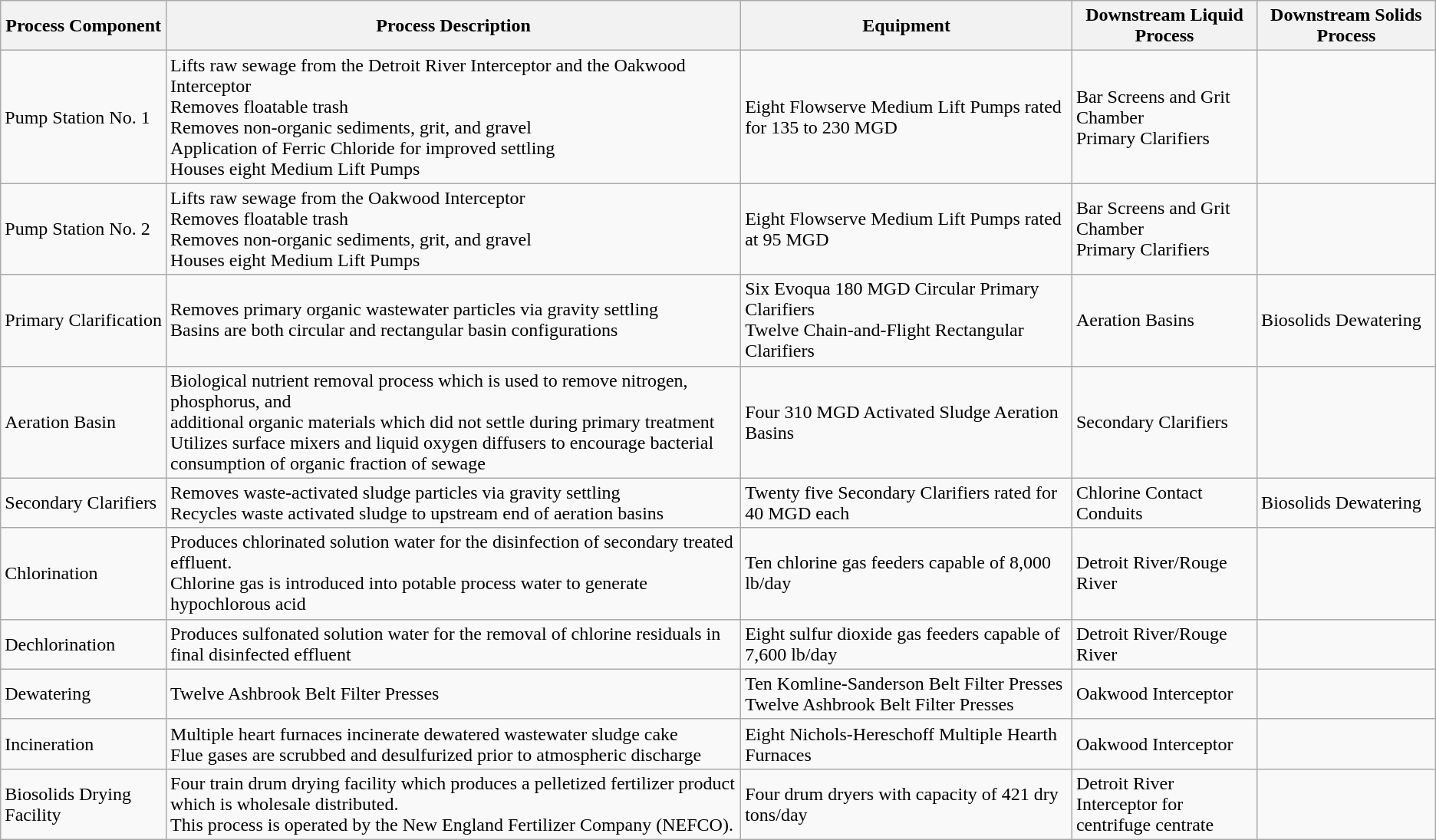<table class="wikitable">
<tr>
<th>Process Component</th>
<th>Process Description</th>
<th>Equipment</th>
<th>Downstream Liquid Process</th>
<th>Downstream Solids Process</th>
</tr>
<tr>
<td>Pump Station No. 1</td>
<td>Lifts raw sewage from the Detroit River Interceptor and the Oakwood Interceptor<br>Removes floatable trash<br>Removes non-organic sediments, grit, and gravel<br>Application of Ferric Chloride for improved settling<br>Houses eight Medium Lift Pumps</td>
<td>Eight Flowserve Medium Lift Pumps rated for 135 to 230 MGD</td>
<td>Bar Screens and Grit Chamber<br>Primary Clarifiers</td>
<td></td>
</tr>
<tr>
<td>Pump Station No. 2</td>
<td>Lifts raw sewage from the Oakwood Interceptor<br>Removes floatable trash<br>Removes non-organic sediments, grit, and gravel<br>Houses eight Medium Lift Pumps</td>
<td>Eight Flowserve Medium Lift Pumps rated at 95 MGD</td>
<td>Bar Screens and Grit Chamber<br>Primary Clarifiers</td>
<td></td>
</tr>
<tr>
<td>Primary Clarification</td>
<td>Removes primary organic wastewater particles via gravity settling<br>Basins are both circular and rectangular basin configurations</td>
<td>Six Evoqua 180 MGD Circular Primary Clarifiers<br>Twelve Chain-and-Flight Rectangular Clarifiers</td>
<td>Aeration Basins</td>
<td>Biosolids Dewatering</td>
</tr>
<tr>
<td>Aeration Basin</td>
<td>Biological nutrient removal process which is used to remove nitrogen, phosphorus, and<br>additional organic materials which did not settle during primary treatment<br>Utilizes surface mixers and liquid oxygen diffusers to encourage bacterial consumption of organic fraction of sewage</td>
<td>Four 310 MGD Activated Sludge Aeration Basins</td>
<td>Secondary Clarifiers</td>
<td></td>
</tr>
<tr>
<td>Secondary Clarifiers</td>
<td>Removes waste-activated sludge particles via gravity settling<br>Recycles waste activated sludge to upstream end of aeration basins</td>
<td>Twenty five Secondary Clarifiers rated for 40 MGD each</td>
<td>Chlorine Contact Conduits</td>
<td>Biosolids Dewatering</td>
</tr>
<tr>
<td>Chlorination</td>
<td>Produces chlorinated solution water for the disinfection of secondary treated effluent.<br>Chlorine gas is introduced into potable process water to generate hypochlorous acid</td>
<td>Ten chlorine gas feeders capable of 8,000 lb/day</td>
<td>Detroit River/Rouge River</td>
<td></td>
</tr>
<tr>
<td>Dechlorination</td>
<td>Produces sulfonated solution water for the removal of chlorine residuals in final disinfected effluent</td>
<td>Eight sulfur dioxide gas feeders capable of 7,600 lb/day</td>
<td>Detroit River/Rouge River</td>
<td></td>
</tr>
<tr>
<td>Dewatering</td>
<td>Twelve Ashbrook Belt Filter Presses</td>
<td>Ten Komline-Sanderson Belt Filter Presses<br>Twelve Ashbrook Belt Filter Presses</td>
<td>Oakwood Interceptor</td>
<td></td>
</tr>
<tr>
<td>Incineration</td>
<td>Multiple heart furnaces incinerate dewatered wastewater sludge cake<br>Flue gases are scrubbed and desulfurized prior to atmospheric discharge</td>
<td>Eight Nichols-Hereschoff Multiple Hearth Furnaces</td>
<td>Oakwood Interceptor</td>
<td></td>
</tr>
<tr>
<td>Biosolids Drying Facility</td>
<td>Four train drum drying facility which produces a pelletized fertilizer product which is wholesale distributed.<br>This process is operated by the New England Fertilizer Company (NEFCO).</td>
<td>Four drum dryers with capacity of 421 dry tons/day</td>
<td>Detroit River Interceptor for<br>centrifuge centrate</td>
<td></td>
</tr>
</table>
